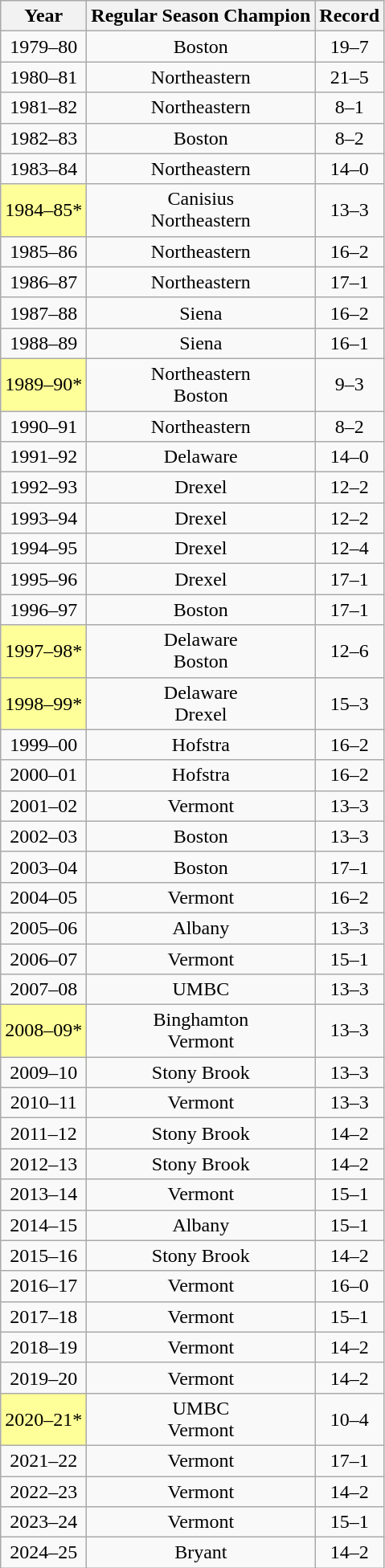<table class="wikitable sortable" style="text-align: center">
<tr>
<th>Year</th>
<th>Regular Season Champion</th>
<th>Record</th>
</tr>
<tr>
<td>1979–80</td>
<td>Boston</td>
<td>19–7</td>
</tr>
<tr>
<td>1980–81</td>
<td>Northeastern</td>
<td>21–5</td>
</tr>
<tr>
<td>1981–82</td>
<td>Northeastern</td>
<td>8–1</td>
</tr>
<tr>
<td>1982–83</td>
<td>Boston</td>
<td>8–2</td>
</tr>
<tr>
<td>1983–84</td>
<td>Northeastern</td>
<td>14–0</td>
</tr>
<tr>
<td style="background:#ff9;">1984–85*</td>
<td>Canisius<br>Northeastern</td>
<td>13–3</td>
</tr>
<tr>
<td>1985–86</td>
<td>Northeastern</td>
<td>16–2</td>
</tr>
<tr>
<td>1986–87</td>
<td>Northeastern</td>
<td>17–1</td>
</tr>
<tr>
<td>1987–88</td>
<td>Siena</td>
<td>16–2</td>
</tr>
<tr>
<td>1988–89</td>
<td>Siena</td>
<td>16–1</td>
</tr>
<tr>
<td style="background:#ff9;">1989–90*</td>
<td>Northeastern<br>Boston</td>
<td>9–3</td>
</tr>
<tr>
<td>1990–91</td>
<td>Northeastern</td>
<td>8–2</td>
</tr>
<tr>
<td>1991–92</td>
<td>Delaware</td>
<td>14–0</td>
</tr>
<tr>
<td>1992–93</td>
<td>Drexel</td>
<td>12–2</td>
</tr>
<tr>
<td>1993–94</td>
<td>Drexel</td>
<td>12–2</td>
</tr>
<tr>
<td>1994–95</td>
<td>Drexel</td>
<td>12–4</td>
</tr>
<tr>
<td>1995–96</td>
<td>Drexel</td>
<td>17–1</td>
</tr>
<tr>
<td>1996–97</td>
<td>Boston</td>
<td>17–1</td>
</tr>
<tr>
<td style="background:#ff9;">1997–98*</td>
<td>Delaware<br>Boston</td>
<td>12–6</td>
</tr>
<tr>
<td style="background:#ff9;">1998–99*</td>
<td>Delaware<br>Drexel</td>
<td>15–3</td>
</tr>
<tr>
<td>1999–00</td>
<td>Hofstra</td>
<td>16–2</td>
</tr>
<tr>
<td>2000–01</td>
<td>Hofstra</td>
<td>16–2</td>
</tr>
<tr>
<td>2001–02</td>
<td>Vermont</td>
<td>13–3</td>
</tr>
<tr>
<td>2002–03</td>
<td>Boston</td>
<td>13–3</td>
</tr>
<tr>
<td>2003–04</td>
<td>Boston</td>
<td>17–1</td>
</tr>
<tr>
<td>2004–05</td>
<td>Vermont</td>
<td>16–2</td>
</tr>
<tr>
<td>2005–06</td>
<td>Albany</td>
<td>13–3</td>
</tr>
<tr>
<td>2006–07</td>
<td>Vermont</td>
<td>15–1</td>
</tr>
<tr>
<td>2007–08</td>
<td>UMBC</td>
<td>13–3</td>
</tr>
<tr>
<td style="background:#ff9;">2008–09*</td>
<td>Binghamton<br>Vermont</td>
<td>13–3</td>
</tr>
<tr>
<td>2009–10</td>
<td>Stony Brook</td>
<td>13–3</td>
</tr>
<tr>
<td>2010–11</td>
<td>Vermont</td>
<td>13–3</td>
</tr>
<tr>
<td>2011–12</td>
<td>Stony Brook</td>
<td>14–2</td>
</tr>
<tr>
<td>2012–13</td>
<td>Stony Brook</td>
<td>14–2</td>
</tr>
<tr>
<td>2013–14</td>
<td>Vermont</td>
<td>15–1</td>
</tr>
<tr>
<td>2014–15</td>
<td>Albany</td>
<td>15–1</td>
</tr>
<tr>
<td>2015–16</td>
<td>Stony Brook</td>
<td>14–2</td>
</tr>
<tr>
<td>2016–17</td>
<td>Vermont</td>
<td>16–0</td>
</tr>
<tr>
<td>2017–18</td>
<td>Vermont</td>
<td>15–1</td>
</tr>
<tr>
<td>2018–19</td>
<td>Vermont</td>
<td>14–2</td>
</tr>
<tr>
<td>2019–20</td>
<td>Vermont</td>
<td>14–2</td>
</tr>
<tr>
<td style="background:#ff9;">2020–21*</td>
<td>UMBC<br>Vermont</td>
<td>10–4</td>
</tr>
<tr>
<td>2021–22</td>
<td>Vermont</td>
<td>17–1</td>
</tr>
<tr>
<td>2022–23</td>
<td>Vermont</td>
<td>14–2</td>
</tr>
<tr>
<td>2023–24</td>
<td>Vermont</td>
<td>15–1</td>
</tr>
<tr>
<td>2024–25</td>
<td>Bryant</td>
<td>14–2</td>
</tr>
</table>
